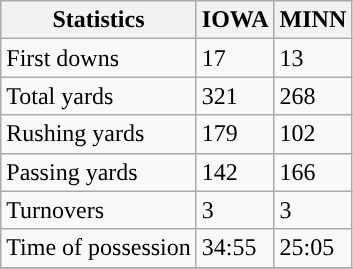<table class="wikitable">
<tr>
<th>Statistics</th>
<th>IOWA</th>
<th>MINN</th>
</tr>
<tr>
<td>First downs</td>
<td>17</td>
<td>13</td>
</tr>
<tr>
<td>Total yards</td>
<td>321</td>
<td>268</td>
</tr>
<tr>
<td>Rushing yards</td>
<td>179</td>
<td>102</td>
</tr>
<tr>
<td>Passing yards</td>
<td>142</td>
<td>166</td>
</tr>
<tr>
<td>Turnovers</td>
<td>3</td>
<td>3</td>
</tr>
<tr>
<td>Time of possession</td>
<td>34:55</td>
<td>25:05</td>
</tr>
<tr>
</tr>
</table>
